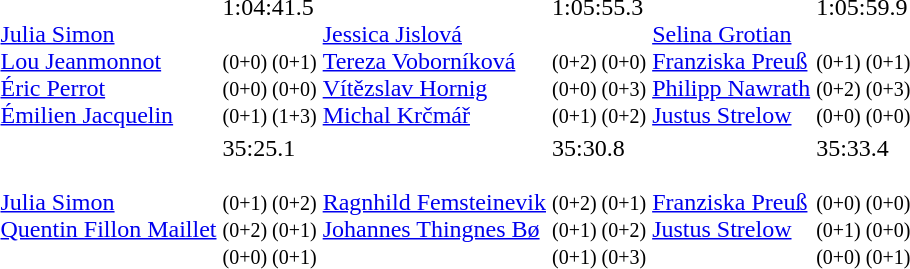<table>
<tr>
<td><br></td>
<td><br><a href='#'>Julia Simon</a><br><a href='#'>Lou Jeanmonnot</a><br><a href='#'>Éric Perrot</a><br><a href='#'>Émilien Jacquelin</a></td>
<td>1:04:41.5<br><small><br>(0+0) (0+1)<br>(0+0) (0+0)<br>(0+1) (1+3)</small></td>
<td><br><a href='#'>Jessica Jislová</a><br><a href='#'>Tereza Voborníková</a><br><a href='#'>Vítězslav Hornig</a><br><a href='#'>Michal Krčmář</a></td>
<td>1:05:55.3<br><small><br>(0+2) (0+0)<br>(0+0) (0+3)<br>(0+1) (0+2)</small></td>
<td><br><a href='#'>Selina Grotian</a><br><a href='#'>Franziska Preuß</a><br><a href='#'>Philipp Nawrath</a><br><a href='#'>Justus Strelow</a></td>
<td>1:05:59.9<br><small><br>(0+1) (0+1)<br>(0+2) (0+3)<br>(0+0) (0+0)</small></td>
</tr>
<tr>
<td><br></td>
<td><br><a href='#'>Julia Simon</a><br><a href='#'>Quentin Fillon Maillet</a></td>
<td>35:25.1<br><small><br>(0+1) (0+2)<br>(0+2) (0+1)<br>(0+0) (0+1)</small></td>
<td><br><a href='#'>Ragnhild Femsteinevik</a><br><a href='#'>Johannes Thingnes Bø</a></td>
<td>35:30.8<br><small><br>(0+2) (0+1)<br>(0+1) (0+2)<br>(0+1) (0+3)</small></td>
<td><br><a href='#'>Franziska Preuß</a><br><a href='#'>Justus Strelow</a></td>
<td>35:33.4<br><small><br>(0+0) (0+0)<br>(0+1) (0+0)<br>(0+0) (0+1)</small></td>
</tr>
</table>
